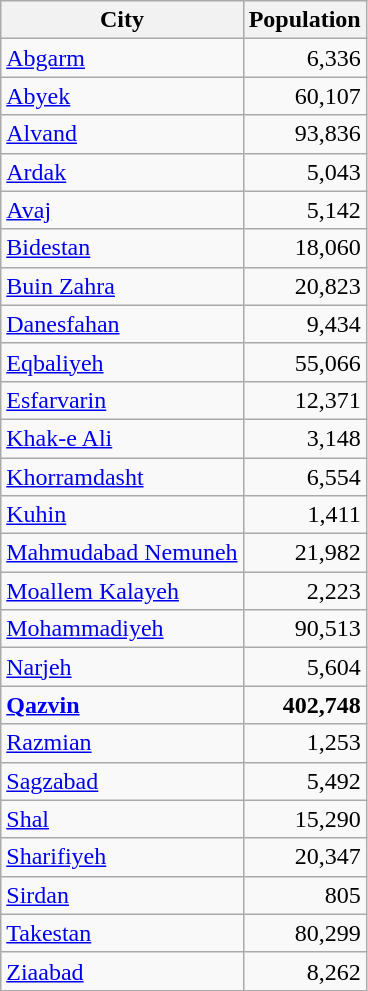<table class="wikitable sortable">
<tr>
<th>City</th>
<th>Population</th>
</tr>
<tr>
<td><a href='#'>Abgarm</a></td>
<td style="text-align: right;">6,336</td>
</tr>
<tr>
<td><a href='#'>Abyek</a></td>
<td style="text-align: right;">60,107</td>
</tr>
<tr>
<td><a href='#'>Alvand</a></td>
<td style="text-align: right;">93,836</td>
</tr>
<tr>
<td><a href='#'>Ardak</a></td>
<td style="text-align: right;">5,043</td>
</tr>
<tr>
<td><a href='#'>Avaj</a></td>
<td style="text-align: right;">5,142</td>
</tr>
<tr>
<td><a href='#'>Bidestan</a></td>
<td style="text-align: right;">18,060</td>
</tr>
<tr>
<td><a href='#'>Buin Zahra</a></td>
<td style="text-align: right;">20,823</td>
</tr>
<tr>
<td><a href='#'>Danesfahan</a></td>
<td style="text-align: right;">9,434</td>
</tr>
<tr>
<td><a href='#'>Eqbaliyeh</a></td>
<td style="text-align: right;">55,066</td>
</tr>
<tr>
<td><a href='#'>Esfarvarin</a></td>
<td style="text-align: right;">12,371</td>
</tr>
<tr>
<td><a href='#'>Khak-e Ali</a></td>
<td style="text-align: right;">3,148</td>
</tr>
<tr>
<td><a href='#'>Khorramdasht</a></td>
<td style="text-align: right;">6,554</td>
</tr>
<tr>
<td><a href='#'>Kuhin</a></td>
<td style="text-align: right;">1,411</td>
</tr>
<tr>
<td><a href='#'>Mahmudabad Nemuneh</a></td>
<td style="text-align: right;">21,982</td>
</tr>
<tr>
<td><a href='#'>Moallem Kalayeh</a></td>
<td style="text-align: right;">2,223</td>
</tr>
<tr>
<td><a href='#'>Mohammadiyeh</a></td>
<td style="text-align: right;">90,513</td>
</tr>
<tr>
<td><a href='#'>Narjeh</a></td>
<td style="text-align: right;">5,604</td>
</tr>
<tr>
<td><strong><a href='#'>Qazvin</a></strong></td>
<td style="text-align: right;"><strong>402,748</strong></td>
</tr>
<tr>
<td><a href='#'>Razmian</a></td>
<td style="text-align: right;">1,253</td>
</tr>
<tr>
<td><a href='#'>Sagzabad</a></td>
<td style="text-align: right;">5,492</td>
</tr>
<tr>
<td><a href='#'>Shal</a></td>
<td style="text-align: right;">15,290</td>
</tr>
<tr>
<td><a href='#'>Sharifiyeh</a></td>
<td style="text-align: right;">20,347</td>
</tr>
<tr>
<td><a href='#'>Sirdan</a></td>
<td style="text-align: right;">805</td>
</tr>
<tr>
<td><a href='#'>Takestan</a></td>
<td style="text-align: right;">80,299</td>
</tr>
<tr>
<td><a href='#'>Ziaabad</a></td>
<td style="text-align: right;">8,262</td>
</tr>
</table>
